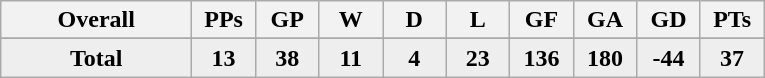<table class="wikitable" style="text-align: center;">
<tr>
<th style="width:120px;">Overall</th>
<th style="width:35px;">PPs</th>
<th style="width:35px;">GP</th>
<th style="width:35px;">W</th>
<th style="width:35px;">D</th>
<th style="width:35px;">L</th>
<th style="width:35px;">GF</th>
<th style="width:35px;">GA</th>
<th style="width:35px;">GD</th>
<th style="width:35px;">PTs</th>
</tr>
<tr>
</tr>
<tr style="background:#eee;">
<td><strong>Total</strong></td>
<td><strong>13</strong></td>
<td><strong>38</strong></td>
<td><strong>11</strong></td>
<td><strong>4</strong></td>
<td><strong>23</strong></td>
<td><strong>136</strong></td>
<td><strong>180</strong></td>
<td><strong>-44</strong></td>
<td><strong>37</strong></td>
</tr>
</table>
